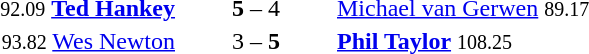<table style="text-align:center">
<tr>
<th width=223></th>
<th width=100></th>
<th width=223></th>
</tr>
<tr>
<td align=right><small>92.09</small> <strong><a href='#'>Ted Hankey</a></strong> </td>
<td><strong>5</strong> – 4</td>
<td align=left> <a href='#'>Michael van Gerwen</a> <small>89.17</small></td>
</tr>
<tr>
<td align=right><small>93.82</small> <a href='#'>Wes Newton</a> </td>
<td>3 – <strong>5</strong></td>
<td align=left> <strong><a href='#'>Phil Taylor</a></strong> <small>108.25</small></td>
</tr>
</table>
